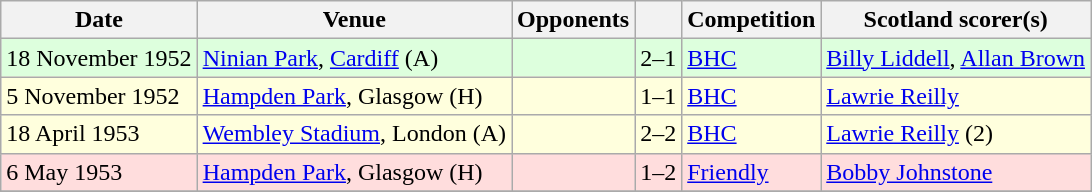<table class="wikitable">
<tr>
<th>Date</th>
<th>Venue</th>
<th>Opponents</th>
<th></th>
<th>Competition</th>
<th>Scotland scorer(s)</th>
</tr>
<tr bgcolor=#ddffdd>
<td>18 November 1952</td>
<td><a href='#'>Ninian Park</a>, <a href='#'>Cardiff</a> (A)</td>
<td></td>
<td align=center>2–1</td>
<td><a href='#'>BHC</a></td>
<td><a href='#'>Billy Liddell</a>, <a href='#'>Allan Brown</a></td>
</tr>
<tr bgcolor=#ffffdd>
<td>5 November 1952</td>
<td><a href='#'>Hampden Park</a>, Glasgow (H)</td>
<td></td>
<td align=center>1–1</td>
<td><a href='#'>BHC</a></td>
<td><a href='#'>Lawrie Reilly</a></td>
</tr>
<tr bgcolor=#ffffdd>
<td>18 April 1953</td>
<td><a href='#'>Wembley Stadium</a>, London (A)</td>
<td></td>
<td align=center>2–2</td>
<td><a href='#'>BHC</a></td>
<td><a href='#'>Lawrie Reilly</a> (2)</td>
</tr>
<tr bgcolor=#ffdddd>
<td>6 May 1953</td>
<td><a href='#'>Hampden Park</a>, Glasgow (H)</td>
<td></td>
<td align=center>1–2</td>
<td><a href='#'>Friendly</a></td>
<td><a href='#'>Bobby Johnstone</a></td>
</tr>
<tr>
</tr>
</table>
